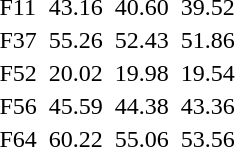<table>
<tr>
<td>F11 <br></td>
<td></td>
<td>43.16 </td>
<td></td>
<td>40.60</td>
<td></td>
<td>39.52</td>
</tr>
<tr>
<td>F37 <br></td>
<td></td>
<td>55.26</td>
<td></td>
<td>52.43</td>
<td></td>
<td>51.86</td>
</tr>
<tr>
<td>F52 <br></td>
<td></td>
<td>20.02</td>
<td></td>
<td>19.98</td>
<td></td>
<td>19.54</td>
</tr>
<tr>
<td>F56 <br></td>
<td></td>
<td>45.59 </td>
<td></td>
<td>44.38</td>
<td></td>
<td>43.36</td>
</tr>
<tr>
<td>F64 <br></td>
<td></td>
<td>60.22</td>
<td></td>
<td>55.06</td>
<td></td>
<td>53.56</td>
</tr>
</table>
